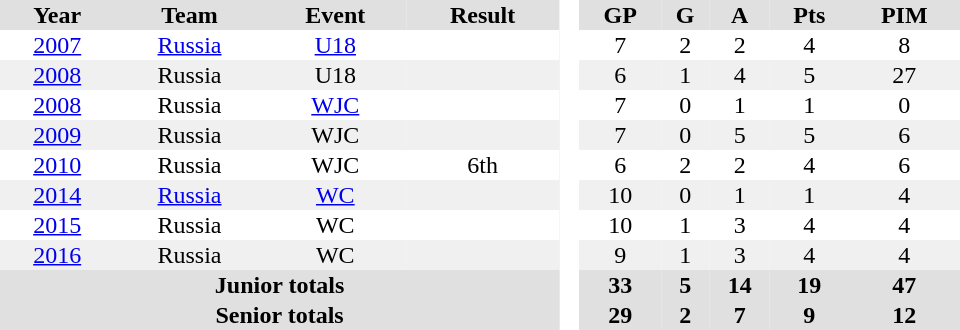<table border="0" cellpadding="1" cellspacing="0" style="text-align:center; width:40em">
<tr ALIGN="center" bgcolor="#e0e0e0">
<th>Year</th>
<th>Team</th>
<th>Event</th>
<th>Result</th>
<th rowspan="99" bgcolor="#ffffff"> </th>
<th>GP</th>
<th>G</th>
<th>A</th>
<th>Pts</th>
<th>PIM</th>
</tr>
<tr ALIGN="center">
<td><a href='#'>2007</a></td>
<td><a href='#'>Russia</a></td>
<td><a href='#'>U18</a></td>
<td></td>
<td>7</td>
<td>2</td>
<td>2</td>
<td>4</td>
<td>8</td>
</tr>
<tr ALIGN="center"  bgcolor="#f0f0f0">
<td><a href='#'>2008</a></td>
<td>Russia</td>
<td>U18</td>
<td></td>
<td>6</td>
<td>1</td>
<td>4</td>
<td>5</td>
<td>27</td>
</tr>
<tr ALIGN="center">
<td><a href='#'>2008</a></td>
<td>Russia</td>
<td><a href='#'>WJC</a></td>
<td></td>
<td>7</td>
<td>0</td>
<td>1</td>
<td>1</td>
<td>0</td>
</tr>
<tr ALIGN="center" bgcolor="#f0f0f0">
<td><a href='#'>2009</a></td>
<td>Russia</td>
<td>WJC</td>
<td></td>
<td>7</td>
<td>0</td>
<td>5</td>
<td>5</td>
<td>6</td>
</tr>
<tr ALIGN="center">
<td><a href='#'>2010</a></td>
<td>Russia</td>
<td>WJC</td>
<td>6th</td>
<td>6</td>
<td>2</td>
<td>2</td>
<td>4</td>
<td>6</td>
</tr>
<tr ALIGN="center" bgcolor="#f0f0f0">
<td><a href='#'>2014</a></td>
<td><a href='#'>Russia</a></td>
<td><a href='#'>WC</a></td>
<td></td>
<td>10</td>
<td>0</td>
<td>1</td>
<td>1</td>
<td>4</td>
</tr>
<tr ALIGN="center">
<td><a href='#'>2015</a></td>
<td>Russia</td>
<td>WC</td>
<td></td>
<td>10</td>
<td>1</td>
<td>3</td>
<td>4</td>
<td>4</td>
</tr>
<tr ALIGN="center"  bgcolor="#f0f0f0">
<td><a href='#'>2016</a></td>
<td>Russia</td>
<td>WC</td>
<td></td>
<td>9</td>
<td>1</td>
<td>3</td>
<td>4</td>
<td>4</td>
</tr>
<tr bgcolor="#e0e0e0">
<th colspan="4">Junior totals</th>
<th>33</th>
<th>5</th>
<th>14</th>
<th>19</th>
<th>47</th>
</tr>
<tr bgcolor="#e0e0e0">
<th colspan="4">Senior totals</th>
<th>29</th>
<th>2</th>
<th>7</th>
<th>9</th>
<th>12</th>
</tr>
</table>
